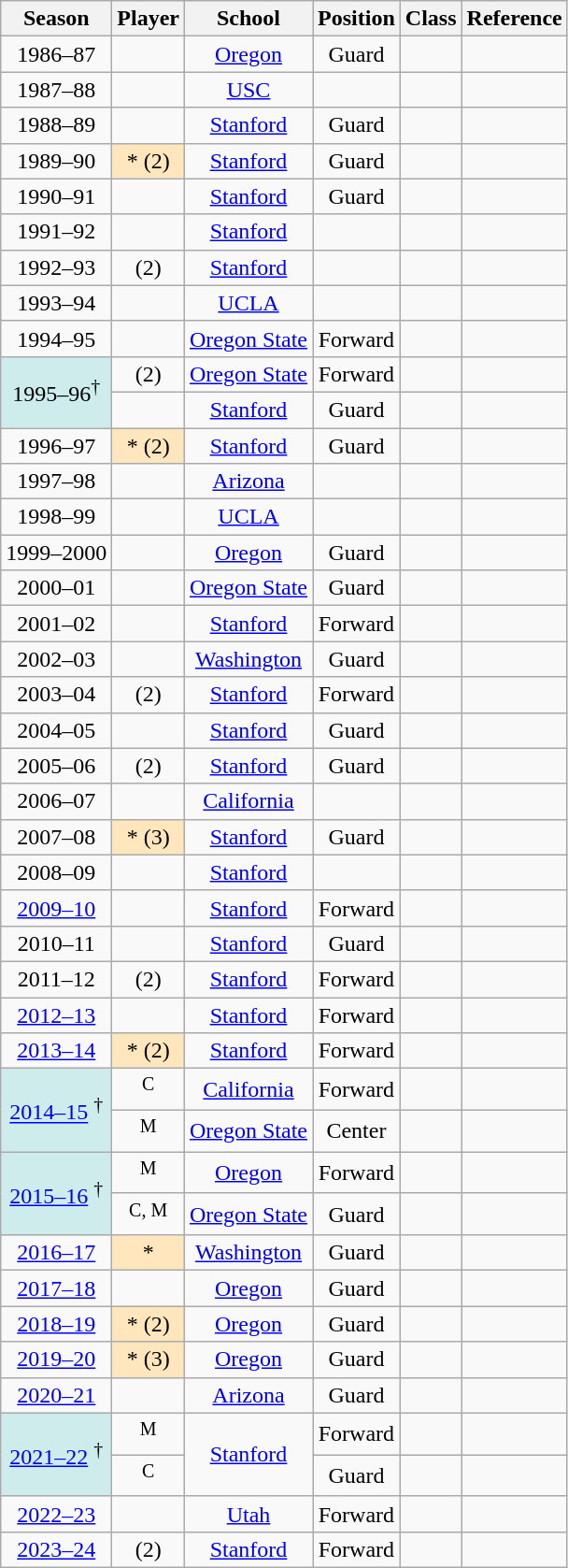<table class="wikitable sortable">
<tr>
<th>Season</th>
<th>Player</th>
<th>School</th>
<th>Position</th>
<th>Class</th>
<th class="unsortable">Reference</th>
</tr>
<tr align=center>
<td>1986–87</td>
<td></td>
<td><a href='#'>Oregon</a></td>
<td>Guard</td>
<td></td>
<td></td>
</tr>
<tr align=center>
<td>1987–88</td>
<td></td>
<td><a href='#'>USC</a></td>
<td></td>
<td></td>
<td></td>
</tr>
<tr align=center>
<td>1988–89</td>
<td></td>
<td><a href='#'>Stanford</a></td>
<td>Guard</td>
<td></td>
<td></td>
</tr>
<tr align=center>
<td>1989–90</td>
<td style="background-color:#FFE6BD">* (2)</td>
<td><a href='#'>Stanford</a></td>
<td>Guard</td>
<td></td>
<td></td>
</tr>
<tr align=center>
<td>1990–91</td>
<td></td>
<td><a href='#'>Stanford</a></td>
<td>Guard</td>
<td></td>
<td></td>
</tr>
<tr align=center>
<td>1991–92</td>
<td></td>
<td><a href='#'>Stanford</a></td>
<td></td>
<td></td>
<td></td>
</tr>
<tr align=center>
<td>1992–93</td>
<td> (2)</td>
<td><a href='#'>Stanford</a></td>
<td></td>
<td></td>
<td></td>
</tr>
<tr align=center>
<td>1993–94</td>
<td></td>
<td><a href='#'>UCLA</a></td>
<td></td>
<td></td>
<td></td>
</tr>
<tr align=center>
<td>1994–95</td>
<td></td>
<td><a href='#'>Oregon State</a></td>
<td>Forward</td>
<td></td>
<td></td>
</tr>
<tr align=center>
<td rowspan=2 bgcolor=#cfecec>1995–96<sup>†</sup></td>
<td> (2)</td>
<td><a href='#'>Oregon State</a></td>
<td>Forward</td>
<td></td>
<td></td>
</tr>
<tr align=center>
<td></td>
<td><a href='#'>Stanford</a></td>
<td>Guard</td>
<td></td>
<td></td>
</tr>
<tr align=center>
<td>1996–97</td>
<td style="background-color:#FFE6BD;">* (2)</td>
<td><a href='#'>Stanford</a></td>
<td>Guard</td>
<td></td>
<td></td>
</tr>
<tr align=center>
<td>1997–98</td>
<td></td>
<td><a href='#'>Arizona</a></td>
<td></td>
<td></td>
<td></td>
</tr>
<tr align=center>
<td>1998–99</td>
<td></td>
<td><a href='#'>UCLA</a></td>
<td></td>
<td></td>
<td></td>
</tr>
<tr align=center>
<td>1999–2000</td>
<td></td>
<td><a href='#'>Oregon</a></td>
<td>Guard</td>
<td></td>
<td></td>
</tr>
<tr align=center>
<td>2000–01</td>
<td></td>
<td><a href='#'>Oregon State</a></td>
<td>Guard</td>
<td></td>
<td></td>
</tr>
<tr align=center>
<td>2001–02</td>
<td></td>
<td><a href='#'>Stanford</a></td>
<td>Forward</td>
<td></td>
<td></td>
</tr>
<tr align=center>
<td>2002–03</td>
<td></td>
<td><a href='#'>Washington</a></td>
<td>Guard</td>
<td></td>
<td></td>
</tr>
<tr align=center>
<td>2003–04</td>
<td> (2)</td>
<td><a href='#'>Stanford</a></td>
<td>Forward</td>
<td></td>
<td></td>
</tr>
<tr align=center>
<td>2004–05</td>
<td></td>
<td><a href='#'>Stanford</a></td>
<td>Guard</td>
<td></td>
<td></td>
</tr>
<tr align=center>
<td>2005–06</td>
<td> (2)</td>
<td><a href='#'>Stanford</a></td>
<td>Guard</td>
<td></td>
<td></td>
</tr>
<tr align=center>
<td>2006–07</td>
<td></td>
<td><a href='#'>California</a></td>
<td></td>
<td></td>
<td></td>
</tr>
<tr align=center>
<td>2007–08</td>
<td style="background-color:#FFE6BD;">* (3)</td>
<td><a href='#'>Stanford</a></td>
<td>Guard</td>
<td></td>
<td></td>
</tr>
<tr align=center>
<td>2008–09</td>
<td></td>
<td><a href='#'>Stanford</a></td>
<td></td>
<td></td>
<td></td>
</tr>
<tr align=center>
<td><a href='#'>2009–10</a></td>
<td></td>
<td><a href='#'>Stanford</a></td>
<td>Forward</td>
<td></td>
<td></td>
</tr>
<tr align=center>
<td>2010–11</td>
<td></td>
<td><a href='#'>Stanford</a></td>
<td>Guard</td>
<td></td>
<td></td>
</tr>
<tr align=center>
<td>2011–12</td>
<td> (2)</td>
<td><a href='#'>Stanford</a></td>
<td>Forward</td>
<td></td>
<td></td>
</tr>
<tr align=center>
<td><a href='#'>2012–13</a></td>
<td></td>
<td><a href='#'>Stanford</a></td>
<td>Forward</td>
<td></td>
<td></td>
</tr>
<tr align=center>
<td><a href='#'>2013–14</a></td>
<td style="background-color:#FFE6BD">* (2)</td>
<td><a href='#'>Stanford</a></td>
<td>Forward</td>
<td></td>
<td></td>
</tr>
<tr align=center>
<td rowspan=2 bgcolor=#cfecec><a href='#'>2014–15</a> <sup>†</sup></td>
<td><sup>C</sup></td>
<td><a href='#'>California</a></td>
<td>Forward</td>
<td></td>
<td></td>
</tr>
<tr align=center>
<td><sup>M</sup></td>
<td><a href='#'>Oregon State</a></td>
<td>Center</td>
<td></td>
<td></td>
</tr>
<tr align=center>
<td rowspan=2 bgcolor=#cfecec><a href='#'>2015–16</a> <sup>†</sup></td>
<td><sup>M</sup></td>
<td><a href='#'>Oregon</a></td>
<td>Forward</td>
<td></td>
<td></td>
</tr>
<tr align=center>
<td><sup>C, M</sup></td>
<td><a href='#'>Oregon State</a></td>
<td>Guard</td>
<td></td>
<td></td>
</tr>
<tr align=center>
<td><a href='#'>2016–17</a></td>
<td style="background-color:#FFE6BD;">*</td>
<td><a href='#'>Washington</a></td>
<td>Guard</td>
<td></td>
<td></td>
</tr>
<tr align=center>
<td><a href='#'>2017–18</a></td>
<td></td>
<td><a href='#'>Oregon</a></td>
<td>Guard</td>
<td></td>
<td></td>
</tr>
<tr align=center>
<td><a href='#'>2018–19</a></td>
<td style="background-color:#FFE6BD;">* (2)</td>
<td><a href='#'>Oregon</a></td>
<td>Guard</td>
<td></td>
<td></td>
</tr>
<tr align=center>
<td><a href='#'>2019–20</a></td>
<td style="background-color:#FFE6BD;">* (3)</td>
<td><a href='#'>Oregon</a></td>
<td>Guard</td>
<td></td>
<td></td>
</tr>
<tr align=center>
<td><a href='#'>2020–21</a></td>
<td></td>
<td><a href='#'>Arizona</a></td>
<td>Guard</td>
<td></td>
<td></td>
</tr>
<tr align=center>
<td rowspan=2 bgcolor=#cfecec><a href='#'>2021–22</a> <sup>†</sup></td>
<td><sup>M</sup></td>
<td rowspan=2><a href='#'>Stanford</a></td>
<td>Forward</td>
<td></td>
<td></td>
</tr>
<tr align=center>
<td><sup>C</sup></td>
<td>Guard</td>
<td></td>
<td></td>
</tr>
<tr align=center>
<td><a href='#'>2022–23</a></td>
<td></td>
<td><a href='#'>Utah</a></td>
<td>Forward</td>
<td></td>
<td></td>
</tr>
<tr align=center>
<td><a href='#'>2023–24</a></td>
<td> (2)</td>
<td><a href='#'>Stanford</a></td>
<td>Forward</td>
<td></td>
<td></td>
</tr>
</table>
